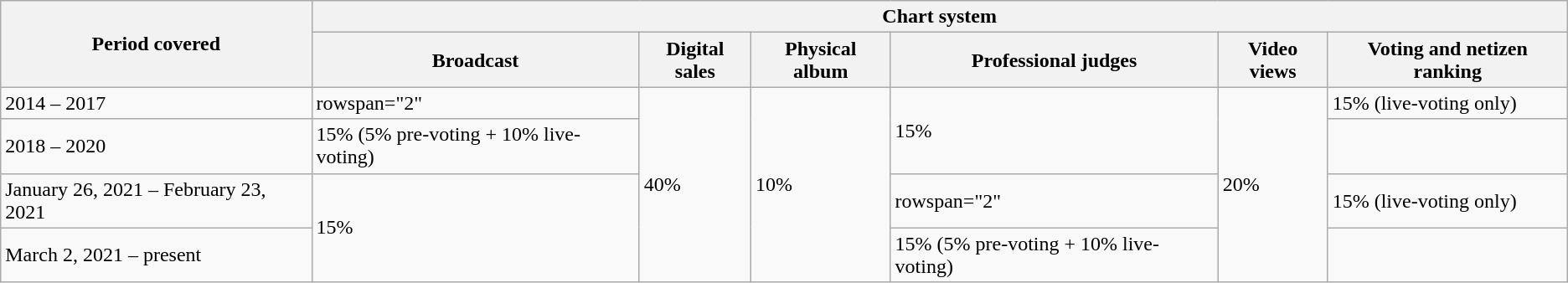<table class="wikitable">
<tr>
<th rowspan="2">Period covered</th>
<th colspan="6">Chart system</th>
</tr>
<tr>
<th>Broadcast</th>
<th>Digital sales</th>
<th>Physical album</th>
<th>Professional judges</th>
<th>Video views</th>
<th>Voting and netizen ranking</th>
</tr>
<tr>
<td>2014 – 2017</td>
<td>rowspan="2" </td>
<td rowspan="4">40%</td>
<td rowspan="4">10%</td>
<td rowspan="2">15%</td>
<td rowspan="4">20%</td>
<td>15% (live-voting only)</td>
</tr>
<tr>
<td>2018 – 2020</td>
<td>15% (5% pre-voting + 10% live-voting)</td>
</tr>
<tr>
<td>January 26, 2021 – February 23, 2021</td>
<td rowspan="2">15%</td>
<td>rowspan="2" </td>
<td>15% (live-voting only)</td>
</tr>
<tr>
<td>March 2, 2021 – present</td>
<td>15% (5% pre-voting + 10% live-voting)</td>
</tr>
</table>
